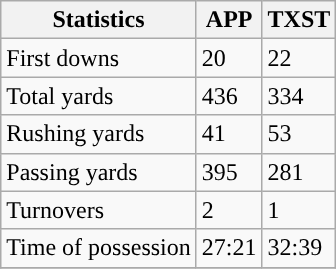<table class="wikitable">
<tr>
<th>Statistics</th>
<th>APP</th>
<th>TXST</th>
</tr>
<tr>
<td>First downs</td>
<td>20</td>
<td>22</td>
</tr>
<tr>
<td>Total yards</td>
<td>436</td>
<td>334</td>
</tr>
<tr>
<td>Rushing yards</td>
<td>41</td>
<td>53</td>
</tr>
<tr>
<td>Passing yards</td>
<td>395</td>
<td>281</td>
</tr>
<tr>
<td>Turnovers</td>
<td>2</td>
<td>1</td>
</tr>
<tr>
<td>Time of possession</td>
<td>27:21</td>
<td>32:39</td>
</tr>
<tr>
</tr>
</table>
